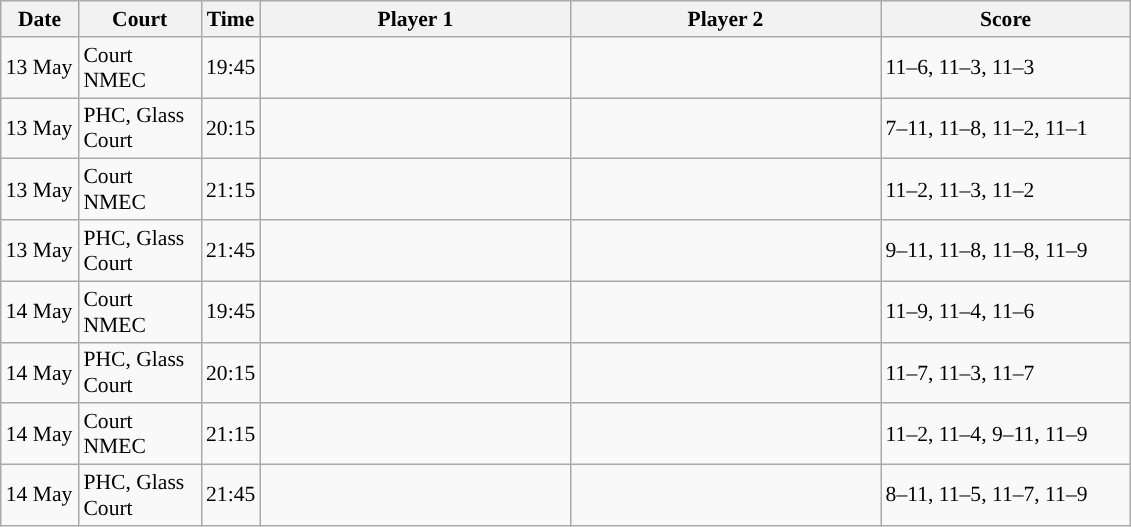<table class="sortable wikitable" style="font-size:90%">
<tr>
<th width="45" class="unsortable">Date</th>
<th width="75">Court</th>
<th width="30">Time</th>
<th width="200">Player 1</th>
<th width="200">Player 2</th>
<th width="160" class="unsortable">Score</th>
</tr>
<tr>
<td>13 May</td>
<td>Court NMEC</td>
<td>19:45</td>
<td><strong></strong></td>
<td></td>
<td>11–6, 11–3, 11–3</td>
</tr>
<tr>
<td>13 May</td>
<td>PHC, Glass Court</td>
<td>20:15</td>
<td></td>
<td><strong></strong></td>
<td>7–11, 11–8, 11–2, 11–1</td>
</tr>
<tr>
<td>13 May</td>
<td>Court NMEC</td>
<td>21:15</td>
<td></td>
<td><strong></strong></td>
<td>11–2, 11–3, 11–2</td>
</tr>
<tr>
<td>13 May</td>
<td>PHC, Glass Court</td>
<td>21:45</td>
<td><strong></strong></td>
<td></td>
<td>9–11, 11–8, 11–8, 11–9</td>
</tr>
<tr>
<td>14 May</td>
<td>Court NMEC</td>
<td>19:45</td>
<td></td>
<td><strong></strong></td>
<td>11–9, 11–4, 11–6</td>
</tr>
<tr>
<td>14 May</td>
<td>PHC, Glass Court</td>
<td>20:15</td>
<td></td>
<td><strong></strong></td>
<td>11–7, 11–3, 11–7</td>
</tr>
<tr>
<td>14 May</td>
<td>Court NMEC</td>
<td>21:15</td>
<td><strong></strong></td>
<td></td>
<td>11–2, 11–4, 9–11, 11–9</td>
</tr>
<tr>
<td>14 May</td>
<td>PHC, Glass Court</td>
<td>21:45</td>
<td><strong></strong></td>
<td></td>
<td>8–11, 11–5, 11–7, 11–9</td>
</tr>
</table>
